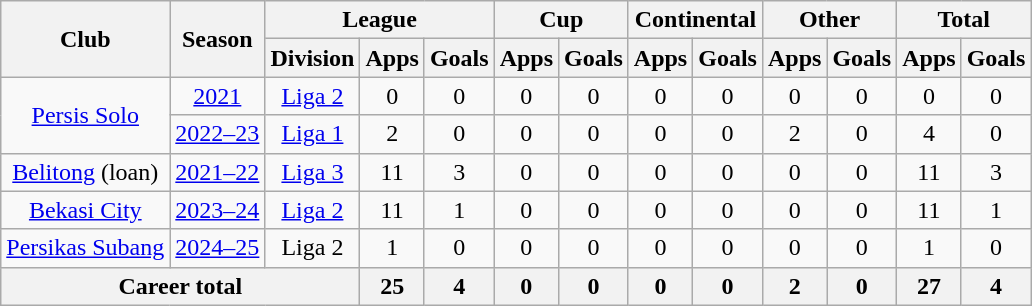<table class="wikitable" style="text-align: center">
<tr>
<th rowspan="2">Club</th>
<th rowspan="2">Season</th>
<th colspan="3">League</th>
<th colspan="2">Cup</th>
<th colspan="2">Continental</th>
<th colspan="2">Other</th>
<th colspan="2">Total</th>
</tr>
<tr>
<th>Division</th>
<th>Apps</th>
<th>Goals</th>
<th>Apps</th>
<th>Goals</th>
<th>Apps</th>
<th>Goals</th>
<th>Apps</th>
<th>Goals</th>
<th>Apps</th>
<th>Goals</th>
</tr>
<tr>
<td rowspan="2"><a href='#'>Persis Solo</a></td>
<td><a href='#'>2021</a></td>
<td rowspan="1" valign="center"><a href='#'>Liga 2</a></td>
<td>0</td>
<td>0</td>
<td>0</td>
<td>0</td>
<td>0</td>
<td>0</td>
<td>0</td>
<td>0</td>
<td>0</td>
<td>0</td>
</tr>
<tr>
<td><a href='#'>2022–23</a></td>
<td rowspan="1" valign="center"><a href='#'>Liga 1</a></td>
<td>2</td>
<td>0</td>
<td>0</td>
<td>0</td>
<td>0</td>
<td>0</td>
<td>2</td>
<td>0</td>
<td>4</td>
<td>0</td>
</tr>
<tr>
<td rowspan="1"><a href='#'>Belitong</a> (loan)</td>
<td><a href='#'>2021–22</a></td>
<td rowspan="1" valign="center"><a href='#'>Liga 3</a></td>
<td>11</td>
<td>3</td>
<td>0</td>
<td>0</td>
<td>0</td>
<td>0</td>
<td>0</td>
<td>0</td>
<td>11</td>
<td>3</td>
</tr>
<tr>
<td rowspan="1"><a href='#'>Bekasi City</a></td>
<td><a href='#'>2023–24</a></td>
<td rowspan="1" valign="center"><a href='#'>Liga 2</a></td>
<td>11</td>
<td>1</td>
<td>0</td>
<td>0</td>
<td>0</td>
<td>0</td>
<td>0</td>
<td>0</td>
<td>11</td>
<td>1</td>
</tr>
<tr>
<td rowspan="1"><a href='#'>Persikas Subang</a></td>
<td><a href='#'>2024–25</a></td>
<td rowspan="1" valign="center">Liga 2</td>
<td>1</td>
<td>0</td>
<td>0</td>
<td>0</td>
<td>0</td>
<td>0</td>
<td>0</td>
<td>0</td>
<td>1</td>
<td>0</td>
</tr>
<tr>
<th colspan=3>Career total</th>
<th>25</th>
<th>4</th>
<th>0</th>
<th>0</th>
<th>0</th>
<th>0</th>
<th>2</th>
<th>0</th>
<th>27</th>
<th>4</th>
</tr>
</table>
